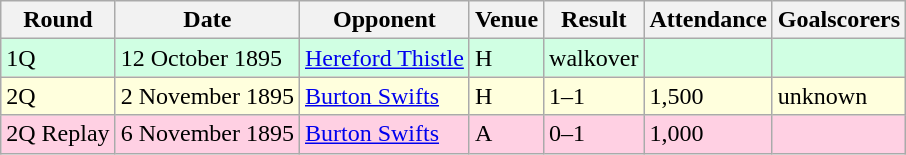<table class="wikitable">
<tr>
<th>Round</th>
<th>Date</th>
<th>Opponent</th>
<th>Venue</th>
<th>Result</th>
<th>Attendance</th>
<th>Goalscorers</th>
</tr>
<tr style="background-color: #d0ffe3;">
<td>1Q</td>
<td>12 October 1895</td>
<td><a href='#'>Hereford Thistle</a></td>
<td>H</td>
<td>walkover</td>
<td></td>
<td></td>
</tr>
<tr style="background-color: #ffffdd;">
<td>2Q</td>
<td>2 November 1895</td>
<td><a href='#'>Burton Swifts</a></td>
<td>H</td>
<td>1–1</td>
<td>1,500</td>
<td>unknown</td>
</tr>
<tr style="background-color: #ffd0e3;">
<td>2Q Replay</td>
<td>6 November 1895</td>
<td><a href='#'>Burton Swifts</a></td>
<td>A</td>
<td>0–1</td>
<td>1,000</td>
<td></td>
</tr>
</table>
